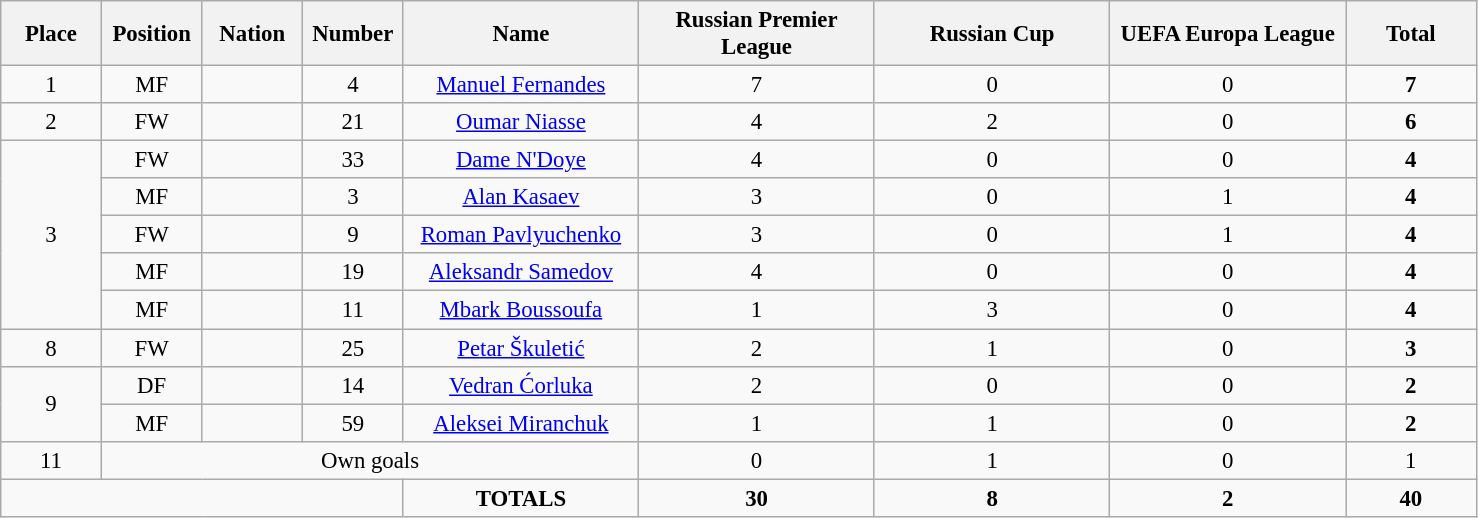<table class="wikitable" style="font-size: 95%; text-align: center">
<tr>
<th width=60>Place</th>
<th width=60>Position</th>
<th width=60>Nation</th>
<th width=60>Number</th>
<th width=150>Name</th>
<th width=150>Russian Premier League</th>
<th width=150>Russian Cup</th>
<th width=150>UEFA Europa League</th>
<th width=80><strong>Total</strong></th>
</tr>
<tr>
<td>1</td>
<td>MF</td>
<td></td>
<td>4</td>
<td><a href='#'>Manuel Fernandes</a></td>
<td>7</td>
<td>0</td>
<td>0</td>
<td><strong>7</strong></td>
</tr>
<tr>
<td>2</td>
<td>FW</td>
<td></td>
<td>21</td>
<td><a href='#'>Oumar Niasse</a></td>
<td>4</td>
<td>2</td>
<td>0</td>
<td><strong>6</strong></td>
</tr>
<tr>
<td rowspan="5">3</td>
<td>FW</td>
<td></td>
<td>33</td>
<td><a href='#'>Dame N'Doye</a></td>
<td>4</td>
<td>0</td>
<td>0</td>
<td><strong>4</strong></td>
</tr>
<tr>
<td>MF</td>
<td></td>
<td>3</td>
<td><a href='#'>Alan Kasaev</a></td>
<td>3</td>
<td>0</td>
<td>1</td>
<td><strong>4</strong></td>
</tr>
<tr>
<td>FW</td>
<td></td>
<td>9</td>
<td><a href='#'>Roman Pavlyuchenko</a></td>
<td>3</td>
<td>0</td>
<td>1</td>
<td><strong>4</strong></td>
</tr>
<tr>
<td>MF</td>
<td></td>
<td>19</td>
<td><a href='#'>Aleksandr Samedov</a></td>
<td>4</td>
<td>0</td>
<td>0</td>
<td><strong>4</strong></td>
</tr>
<tr>
<td>MF</td>
<td></td>
<td>11</td>
<td><a href='#'>Mbark Boussoufa</a></td>
<td>1</td>
<td>3</td>
<td>0</td>
<td><strong>4</strong></td>
</tr>
<tr>
<td>8</td>
<td>FW</td>
<td></td>
<td>25</td>
<td><a href='#'>Petar Škuletić</a></td>
<td>2</td>
<td>1</td>
<td>0</td>
<td><strong>3</strong></td>
</tr>
<tr>
<td rowspan="2">9</td>
<td>DF</td>
<td></td>
<td>14</td>
<td><a href='#'>Vedran Ćorluka</a></td>
<td>2</td>
<td>0</td>
<td>0</td>
<td><strong>2</strong></td>
</tr>
<tr>
<td>MF</td>
<td></td>
<td>59</td>
<td><a href='#'>Aleksei Miranchuk</a></td>
<td>1</td>
<td>1</td>
<td>0</td>
<td><strong>2</strong></td>
</tr>
<tr>
<td>11</td>
<td colspan="4">Own goals</td>
<td>0</td>
<td>1</td>
<td>0</td>
<td>1</td>
</tr>
<tr>
<td colspan="4"></td>
<td><strong>TOTALS</strong></td>
<td><strong>30</strong></td>
<td><strong>8</strong></td>
<td><strong>2</strong></td>
<td><strong>40</strong></td>
</tr>
</table>
